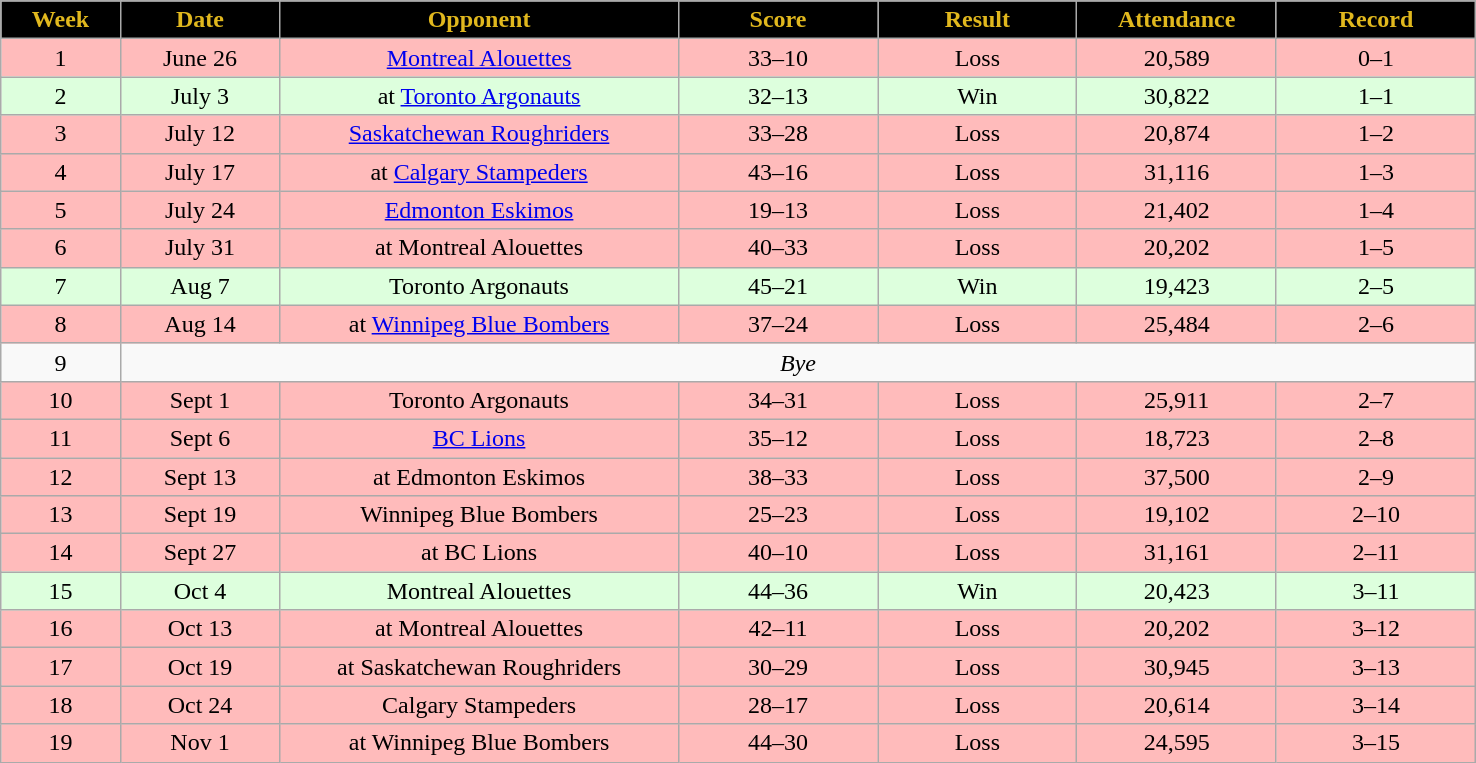<table class="wikitable sortable sortable">
<tr>
<th style="background:black;color:#e1b81e;" width="6%">Week</th>
<th style="background:black;color:#e1b81e;" width="8%">Date</th>
<th style="background:black;color:#e1b81e;" width="20%">Opponent</th>
<th style="background:black;color:#e1b81e;" width="10%">Score</th>
<th style="background:black;color:#e1b81e;" width="10%">Result</th>
<th style="background:black;color:#e1b81e;" width="10%">Attendance</th>
<th style="background:black;color:#e1b81e;" width="10%">Record</th>
</tr>
<tr align="center" bgcolor="#ffbbbb">
<td>1</td>
<td>June 26</td>
<td><a href='#'>Montreal Alouettes</a></td>
<td>33–10</td>
<td>Loss</td>
<td>20,589</td>
<td>0–1</td>
</tr>
<tr align="center" bgcolor="#ddffdd">
<td>2</td>
<td>July 3</td>
<td>at <a href='#'>Toronto Argonauts</a></td>
<td>32–13</td>
<td>Win</td>
<td>30,822</td>
<td>1–1</td>
</tr>
<tr align="center" bgcolor="#ffbbbb">
<td>3</td>
<td>July 12</td>
<td><a href='#'>Saskatchewan Roughriders</a></td>
<td>33–28</td>
<td>Loss</td>
<td>20,874</td>
<td>1–2</td>
</tr>
<tr align="center" bgcolor="#ffbbbb">
<td>4</td>
<td>July 17</td>
<td>at <a href='#'>Calgary Stampeders</a></td>
<td>43–16</td>
<td>Loss</td>
<td>31,116</td>
<td>1–3</td>
</tr>
<tr align="center" bgcolor="#ffbbbb">
<td>5</td>
<td>July 24</td>
<td><a href='#'>Edmonton Eskimos</a></td>
<td>19–13</td>
<td>Loss</td>
<td>21,402</td>
<td>1–4</td>
</tr>
<tr align="center" bgcolor="#ffbbbb">
<td>6</td>
<td>July 31</td>
<td>at Montreal Alouettes</td>
<td>40–33</td>
<td>Loss</td>
<td>20,202</td>
<td>1–5</td>
</tr>
<tr align="center" bgcolor="#ddffdd">
<td>7</td>
<td>Aug 7</td>
<td>Toronto Argonauts</td>
<td>45–21</td>
<td>Win</td>
<td>19,423</td>
<td>2–5</td>
</tr>
<tr align="center" bgcolor="#ffbbbb">
<td>8</td>
<td>Aug 14</td>
<td>at <a href='#'>Winnipeg Blue Bombers</a></td>
<td>37–24</td>
<td>Loss</td>
<td>25,484</td>
<td>2–6</td>
</tr>
<tr align="center">
<td>9</td>
<td colSpan=56 align="center"><em>Bye</em></td>
</tr>
<tr align="center" bgcolor="#ffbbbb">
<td>10</td>
<td>Sept 1</td>
<td>Toronto Argonauts</td>
<td>34–31</td>
<td>Loss</td>
<td>25,911</td>
<td>2–7</td>
</tr>
<tr align="center" bgcolor="#ffbbbb">
<td>11</td>
<td>Sept 6</td>
<td><a href='#'>BC Lions</a></td>
<td>35–12</td>
<td>Loss</td>
<td>18,723</td>
<td>2–8</td>
</tr>
<tr align="center" bgcolor="#ffbbbb">
<td>12</td>
<td>Sept 13</td>
<td>at Edmonton Eskimos</td>
<td>38–33</td>
<td>Loss</td>
<td>37,500</td>
<td>2–9</td>
</tr>
<tr align="center" bgcolor="#ffbbbb">
<td>13</td>
<td>Sept 19</td>
<td>Winnipeg Blue Bombers</td>
<td>25–23</td>
<td>Loss</td>
<td>19,102</td>
<td>2–10</td>
</tr>
<tr align="center" bgcolor="#ffbbbb">
<td>14</td>
<td>Sept 27</td>
<td>at BC Lions</td>
<td>40–10</td>
<td>Loss</td>
<td>31,161</td>
<td>2–11</td>
</tr>
<tr align="center" bgcolor="#ddffdd">
<td>15</td>
<td>Oct 4</td>
<td>Montreal Alouettes</td>
<td>44–36</td>
<td>Win</td>
<td>20,423</td>
<td>3–11</td>
</tr>
<tr align="center" bgcolor="#ffbbbb">
<td>16</td>
<td>Oct 13</td>
<td>at Montreal Alouettes</td>
<td>42–11</td>
<td>Loss</td>
<td>20,202</td>
<td>3–12</td>
</tr>
<tr align="center" bgcolor="#ffbbbb">
<td>17</td>
<td>Oct 19</td>
<td>at Saskatchewan Roughriders</td>
<td>30–29</td>
<td>Loss</td>
<td>30,945</td>
<td>3–13</td>
</tr>
<tr align="center" bgcolor="#ffbbbb">
<td>18</td>
<td>Oct 24</td>
<td>Calgary Stampeders</td>
<td>28–17</td>
<td>Loss</td>
<td>20,614</td>
<td>3–14</td>
</tr>
<tr align="center" bgcolor="#ffbbbb">
<td>19</td>
<td>Nov 1</td>
<td>at Winnipeg Blue Bombers</td>
<td>44–30</td>
<td>Loss</td>
<td>24,595</td>
<td>3–15</td>
</tr>
</table>
